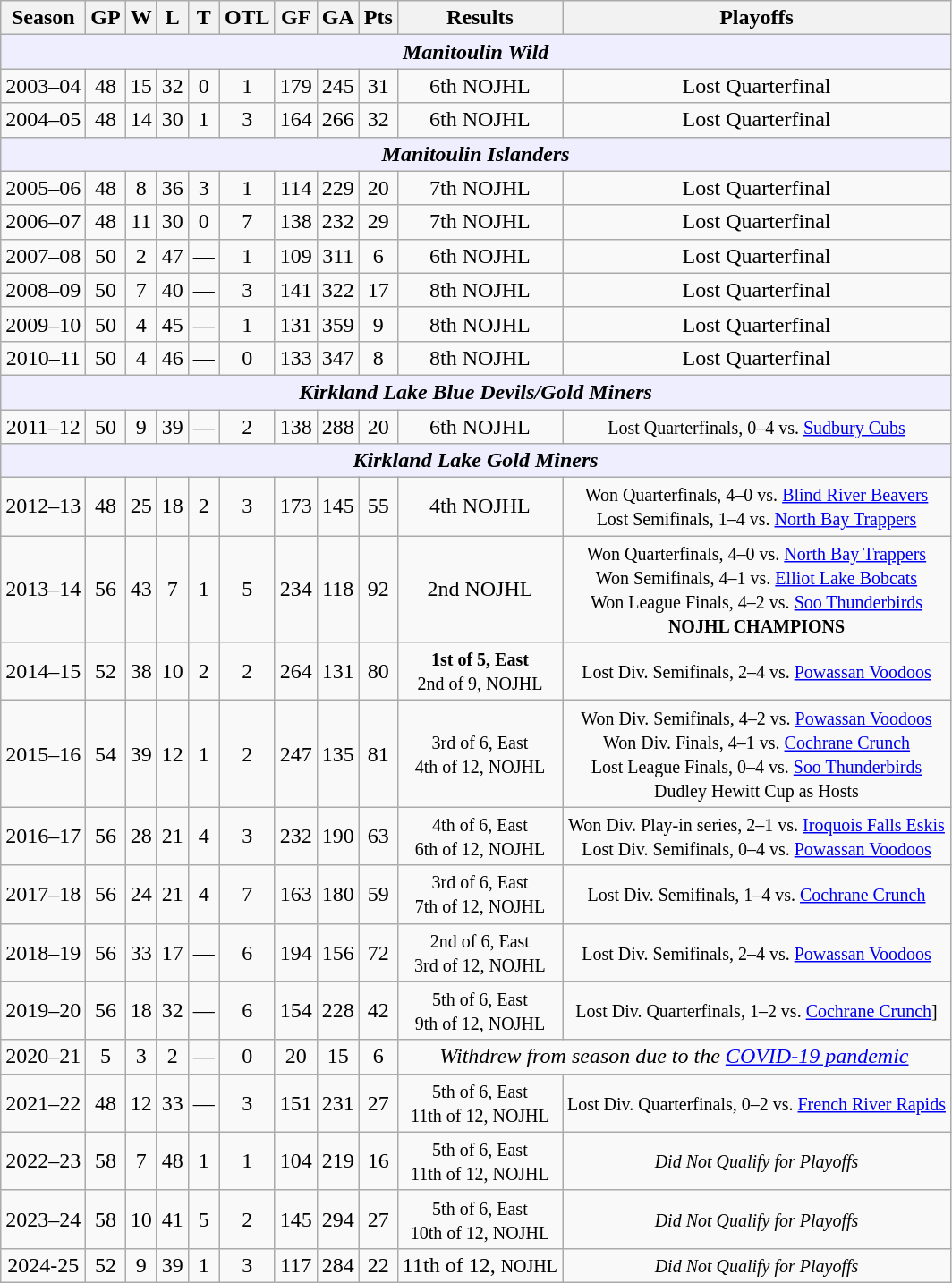<table class="wikitable" style="text-align:center">
<tr>
<th>Season</th>
<th>GP</th>
<th>W</th>
<th>L</th>
<th>T</th>
<th>OTL</th>
<th>GF</th>
<th>GA</th>
<th>Pts</th>
<th>Results</th>
<th>Playoffs</th>
</tr>
<tr bgcolor="#eeeeff">
<td colspan="11"><strong><em>Manitoulin Wild</em></strong></td>
</tr>
<tr>
<td>2003–04</td>
<td>48</td>
<td>15</td>
<td>32</td>
<td>0</td>
<td>1</td>
<td>179</td>
<td>245</td>
<td>31</td>
<td>6th NOJHL</td>
<td>Lost Quarterfinal</td>
</tr>
<tr>
<td>2004–05</td>
<td>48</td>
<td>14</td>
<td>30</td>
<td>1</td>
<td>3</td>
<td>164</td>
<td>266</td>
<td>32</td>
<td>6th NOJHL</td>
<td>Lost Quarterfinal</td>
</tr>
<tr bgcolor="#eeeeff">
<td colspan="11"><strong><em>Manitoulin Islanders</em></strong></td>
</tr>
<tr>
<td>2005–06</td>
<td>48</td>
<td>8</td>
<td>36</td>
<td>3</td>
<td>1</td>
<td>114</td>
<td>229</td>
<td>20</td>
<td>7th NOJHL</td>
<td>Lost Quarterfinal</td>
</tr>
<tr>
<td>2006–07</td>
<td>48</td>
<td>11</td>
<td>30</td>
<td>0</td>
<td>7</td>
<td>138</td>
<td>232</td>
<td>29</td>
<td>7th NOJHL</td>
<td>Lost Quarterfinal</td>
</tr>
<tr>
<td>2007–08</td>
<td>50</td>
<td>2</td>
<td>47</td>
<td>—</td>
<td>1</td>
<td>109</td>
<td>311</td>
<td>6</td>
<td>6th NOJHL</td>
<td>Lost Quarterfinal</td>
</tr>
<tr>
<td>2008–09</td>
<td>50</td>
<td>7</td>
<td>40</td>
<td>—</td>
<td>3</td>
<td>141</td>
<td>322</td>
<td>17</td>
<td>8th NOJHL</td>
<td>Lost Quarterfinal</td>
</tr>
<tr>
<td>2009–10</td>
<td>50</td>
<td>4</td>
<td>45</td>
<td>—</td>
<td>1</td>
<td>131</td>
<td>359</td>
<td>9</td>
<td>8th NOJHL</td>
<td>Lost Quarterfinal</td>
</tr>
<tr>
<td>2010–11</td>
<td>50</td>
<td>4</td>
<td>46</td>
<td>—</td>
<td>0</td>
<td>133</td>
<td>347</td>
<td>8</td>
<td>8th NOJHL</td>
<td>Lost Quarterfinal</td>
</tr>
<tr bgcolor="#eeeeff">
<td colspan="11"><strong><em>Kirkland Lake Blue Devils/Gold Miners</em></strong></td>
</tr>
<tr>
<td>2011–12</td>
<td>50</td>
<td>9</td>
<td>39</td>
<td>—</td>
<td>2</td>
<td>138</td>
<td>288</td>
<td>20</td>
<td>6th NOJHL</td>
<td><small>Lost Quarterfinals, 0–4 vs. <a href='#'>Sudbury Cubs</a></small></td>
</tr>
<tr bgcolor="#eeeeff">
<td colspan="11"><strong><em>Kirkland Lake Gold Miners</em></strong></td>
</tr>
<tr>
<td>2012–13</td>
<td>48</td>
<td>25</td>
<td>18</td>
<td>2</td>
<td>3</td>
<td>173</td>
<td>145</td>
<td>55</td>
<td>4th NOJHL</td>
<td><small>Won Quarterfinals, 4–0 vs. <a href='#'>Blind River Beavers</a><br>Lost Semifinals, 1–4 vs. <a href='#'>North Bay Trappers</a></small></td>
</tr>
<tr>
<td>2013–14</td>
<td>56</td>
<td>43</td>
<td>7</td>
<td>1</td>
<td>5</td>
<td>234</td>
<td>118</td>
<td>92</td>
<td>2nd NOJHL</td>
<td><small>Won Quarterfinals, 4–0 vs. <a href='#'>North Bay Trappers</a><br>Won Semifinals, 4–1 vs. <a href='#'>Elliot Lake Bobcats</a><br>Won League Finals, 4–2 vs. <a href='#'>Soo Thunderbirds</a><br><strong>NOJHL CHAMPIONS</strong></small></td>
</tr>
<tr>
<td>2014–15</td>
<td>52</td>
<td>38</td>
<td>10</td>
<td>2</td>
<td>2</td>
<td>264</td>
<td>131</td>
<td>80</td>
<td><small><strong>1st of 5, East</strong><br>2nd of 9, NOJHL</small></td>
<td><small>Lost Div. Semifinals, 2–4 vs. <a href='#'>Powassan Voodoos</a></small></td>
</tr>
<tr>
<td>2015–16</td>
<td>54</td>
<td>39</td>
<td>12</td>
<td>1</td>
<td>2</td>
<td>247</td>
<td>135</td>
<td>81</td>
<td><small>3rd of 6, East<br>4th of 12, NOJHL</small></td>
<td><small>Won Div. Semifinals, 4–2 vs. <a href='#'>Powassan Voodoos</a><br>Won Div. Finals, 4–1 vs. <a href='#'>Cochrane Crunch</a><br>Lost League Finals, 0–4 vs. <a href='#'>Soo Thunderbirds</a><br>Dudley Hewitt Cup as Hosts</small></td>
</tr>
<tr>
<td>2016–17</td>
<td>56</td>
<td>28</td>
<td>21</td>
<td>4</td>
<td>3</td>
<td>232</td>
<td>190</td>
<td>63</td>
<td><small>4th of 6, East<br>6th of 12, NOJHL</small></td>
<td><small>Won Div. Play-in series, 2–1 vs. <a href='#'>Iroquois Falls Eskis</a><br>Lost Div. Semifinals, 0–4 vs. <a href='#'>Powassan Voodoos</a></small></td>
</tr>
<tr>
<td>2017–18</td>
<td>56</td>
<td>24</td>
<td>21</td>
<td>4</td>
<td>7</td>
<td>163</td>
<td>180</td>
<td>59</td>
<td><small>3rd of 6, East<br>7th of 12, NOJHL</small></td>
<td><small>Lost Div. Semifinals, 1–4 vs. <a href='#'>Cochrane Crunch</a></small></td>
</tr>
<tr>
<td>2018–19</td>
<td>56</td>
<td>33</td>
<td>17</td>
<td>—</td>
<td>6</td>
<td>194</td>
<td>156</td>
<td>72</td>
<td><small>2nd of 6, East<br>3rd of 12, NOJHL</small></td>
<td><small>Lost Div. Semifinals, 2–4 vs. <a href='#'>Powassan Voodoos</a></small></td>
</tr>
<tr>
<td>2019–20</td>
<td>56</td>
<td>18</td>
<td>32</td>
<td>—</td>
<td>6</td>
<td>154</td>
<td>228</td>
<td>42</td>
<td><small>5th of 6, East<br>9th of 12, NOJHL</small></td>
<td><small>Lost Div. Quarterfinals, 1–2 vs. <a href='#'>Cochrane Crunch</a>]</small></td>
</tr>
<tr>
<td>2020–21</td>
<td>5</td>
<td>3</td>
<td>2</td>
<td>—</td>
<td>0</td>
<td>20</td>
<td>15</td>
<td>6</td>
<td colspan=2><em>Withdrew from season due to the <a href='#'>COVID-19 pandemic</a></em></td>
</tr>
<tr>
<td>2021–22</td>
<td>48</td>
<td>12</td>
<td>33</td>
<td>—</td>
<td>3</td>
<td>151</td>
<td>231</td>
<td>27</td>
<td><small>5th of 6, East<br>11th of 12, NOJHL</small></td>
<td><small>Lost Div. Quarterfinals, 0–2 vs. <a href='#'>French River Rapids</a></small></td>
</tr>
<tr>
<td>2022–23</td>
<td>58</td>
<td>7</td>
<td>48</td>
<td>1</td>
<td>1</td>
<td>104</td>
<td>219</td>
<td>16</td>
<td><small>5th of 6, East<br>11th of 12, NOJHL</small></td>
<td><small><em>Did Not Qualify for Playoffs</em></small></td>
</tr>
<tr>
<td>2023–24</td>
<td>58</td>
<td>10</td>
<td>41</td>
<td>5</td>
<td>2</td>
<td>145</td>
<td>294</td>
<td>27</td>
<td><small>5th of 6, East<br>10th of 12, NOJHL</small></td>
<td><small><em>Did Not Qualify for Playoffs</em></small></td>
</tr>
<tr>
<td>2024-25</td>
<td>52</td>
<td>9</td>
<td>39</td>
<td>1</td>
<td>3</td>
<td>117</td>
<td>284</td>
<td>22</td>
<td>11th of 12, <small>NOJHL</small></td>
<td><small><em>Did Not Qualify for Playoffs</em></small></td>
</tr>
</table>
